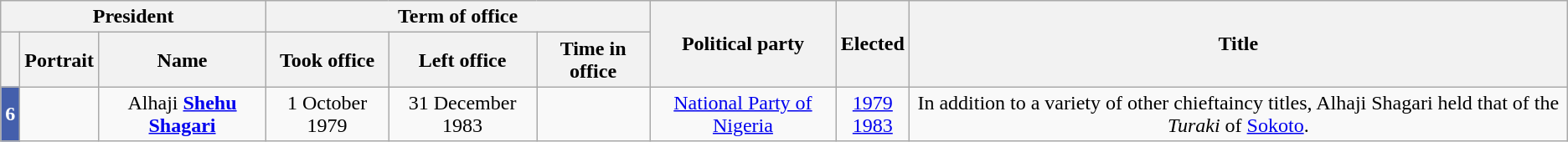<table class="wikitable" style="text-align:center">
<tr>
<th colspan=3>President</th>
<th colspan=3>Term of office</th>
<th rowspan=2>Political party</th>
<th rowspan=2>Elected</th>
<th rowspan=2>Title</th>
</tr>
<tr>
<th></th>
<th>Portrait</th>
<th>Name<br></th>
<th>Took office</th>
<th>Left office</th>
<th>Time in office</th>
</tr>
<tr>
<th style="background:#445FAC; color:white;">6</th>
<td></td>
<td>Alhaji <strong><a href='#'>Shehu Shagari</a></strong><br></td>
<td>1 October 1979</td>
<td>31 December 1983<br></td>
<td></td>
<td><a href='#'>National Party of Nigeria</a></td>
<td><a href='#'>1979</a><br><a href='#'>1983</a></td>
<td>In addition to a variety of other chieftaincy titles, Alhaji Shagari held that of the <em>Turaki</em> of <a href='#'>Sokoto</a>.</td>
</tr>
</table>
